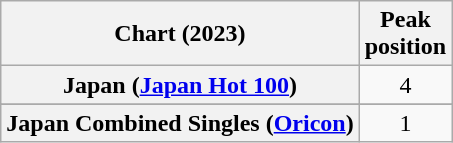<table class="wikitable sortable plainrowheaders" style="text-align:center">
<tr>
<th scope="col">Chart (2023)</th>
<th scope="col">Peak<br>position</th>
</tr>
<tr>
<th scope="row">Japan (<a href='#'>Japan Hot 100</a>)</th>
<td>4</td>
</tr>
<tr>
</tr>
<tr>
<th scope="row">Japan Combined Singles (<a href='#'>Oricon</a>)</th>
<td>1</td>
</tr>
</table>
